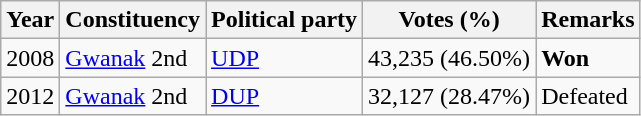<table class="wikitable">
<tr>
<th>Year</th>
<th>Constituency</th>
<th>Political party</th>
<th>Votes (%)</th>
<th>Remarks</th>
</tr>
<tr>
<td>2008</td>
<td><a href='#'>Gwanak</a> 2nd</td>
<td><a href='#'>UDP</a></td>
<td>43,235 (46.50%)</td>
<td><strong>Won</strong></td>
</tr>
<tr>
<td>2012</td>
<td><a href='#'>Gwanak</a> 2nd</td>
<td><a href='#'>DUP</a></td>
<td>32,127 (28.47%)</td>
<td>Defeated</td>
</tr>
</table>
